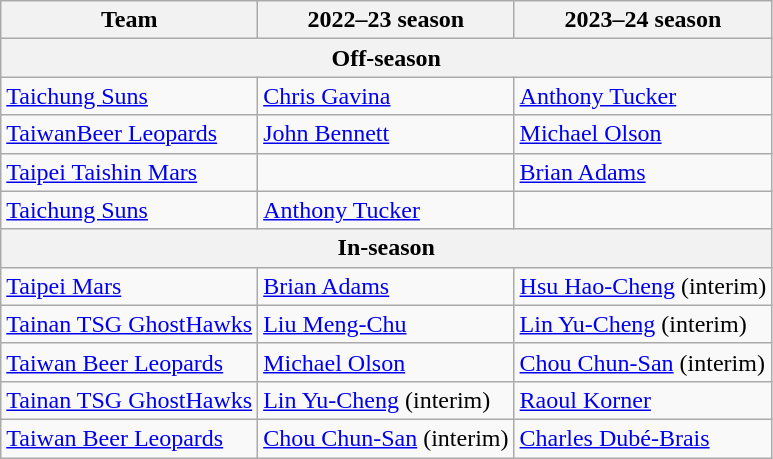<table class="wikitable">
<tr>
<th>Team</th>
<th>2022–23 season</th>
<th>2023–24 season</th>
</tr>
<tr>
<th colspan="3">Off-season</th>
</tr>
<tr>
<td><a href='#'>Taichung Suns</a></td>
<td><a href='#'>Chris Gavina</a></td>
<td><a href='#'>Anthony Tucker</a></td>
</tr>
<tr>
<td><a href='#'>TaiwanBeer Leopards</a></td>
<td><a href='#'>John Bennett</a></td>
<td><a href='#'>Michael Olson</a></td>
</tr>
<tr>
<td><a href='#'>Taipei Taishin Mars</a></td>
<td></td>
<td><a href='#'>Brian Adams</a></td>
</tr>
<tr>
<td><a href='#'>Taichung Suns</a></td>
<td><a href='#'>Anthony Tucker</a></td>
<td></td>
</tr>
<tr>
<th colspan="3">In-season</th>
</tr>
<tr>
<td><a href='#'>Taipei Mars</a></td>
<td><a href='#'>Brian Adams</a></td>
<td><a href='#'>Hsu Hao-Cheng</a> (interim)</td>
</tr>
<tr>
<td><a href='#'>Tainan TSG GhostHawks</a></td>
<td><a href='#'>Liu Meng-Chu</a></td>
<td><a href='#'>Lin Yu-Cheng</a> (interim)</td>
</tr>
<tr>
<td><a href='#'>Taiwan Beer Leopards</a></td>
<td><a href='#'>Michael Olson</a></td>
<td><a href='#'>Chou Chun-San</a> (interim)</td>
</tr>
<tr>
<td><a href='#'>Tainan TSG GhostHawks</a></td>
<td><a href='#'>Lin Yu-Cheng</a> (interim)</td>
<td><a href='#'>Raoul Korner</a></td>
</tr>
<tr>
<td><a href='#'>Taiwan Beer Leopards</a></td>
<td><a href='#'>Chou Chun-San</a> (interim)</td>
<td><a href='#'>Charles Dubé-Brais</a></td>
</tr>
</table>
